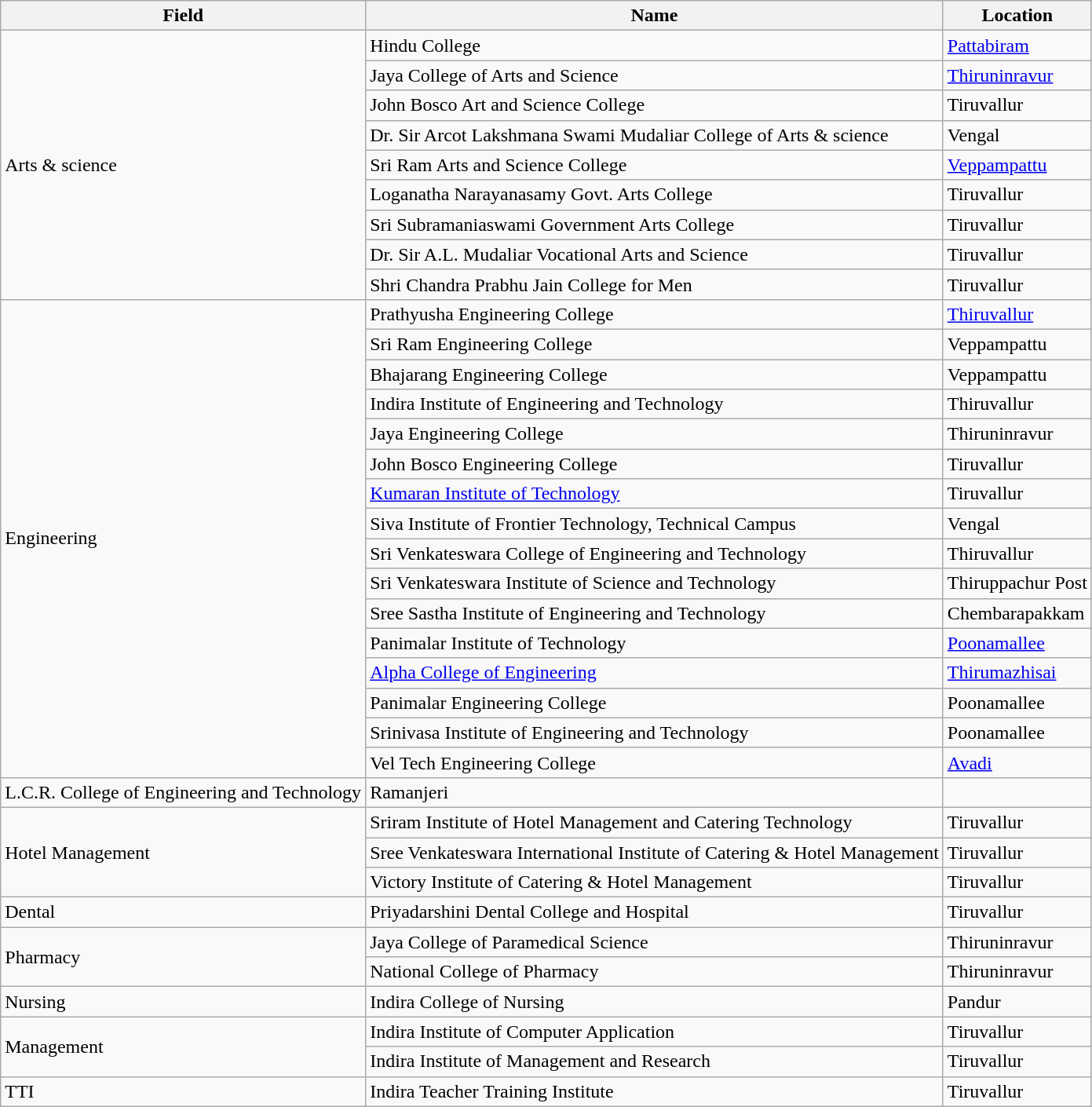<table class="wikitable">
<tr style="text-align:center;">
<th scope="col">Field</th>
<th scope="col">Name</th>
<th scope="col">Location</th>
</tr>
<tr>
<td rowspan="9">Arts & science</td>
<td>Hindu College</td>
<td><a href='#'>Pattabiram</a></td>
</tr>
<tr>
<td>Jaya College of Arts and Science</td>
<td><a href='#'>Thiruninravur</a></td>
</tr>
<tr>
<td>John Bosco Art and Science College</td>
<td>Tiruvallur</td>
</tr>
<tr>
<td>Dr. Sir Arcot Lakshmana Swami Mudaliar College of Arts & science</td>
<td>Vengal</td>
</tr>
<tr>
<td>Sri Ram Arts and Science College</td>
<td><a href='#'>Veppampattu</a></td>
</tr>
<tr>
<td>Loganatha Narayanasamy Govt. Arts College</td>
<td>Tiruvallur</td>
</tr>
<tr>
<td>Sri Subramaniaswami Government Arts College</td>
<td>Tiruvallur</td>
</tr>
<tr>
<td>Dr. Sir A.L. Mudaliar Vocational Arts and Science</td>
<td>Tiruvallur</td>
</tr>
<tr>
<td>Shri Chandra Prabhu Jain College for Men</td>
<td>Tiruvallur</td>
</tr>
<tr>
<td rowspan="16">Engineering</td>
<td>Prathyusha Engineering College</td>
<td><a href='#'>Thiruvallur</a></td>
</tr>
<tr>
<td>Sri Ram Engineering College</td>
<td>Veppampattu</td>
</tr>
<tr>
<td>Bhajarang Engineering College</td>
<td>Veppampattu</td>
</tr>
<tr>
<td>Indira Institute of Engineering and Technology</td>
<td>Thiruvallur</td>
</tr>
<tr>
<td>Jaya Engineering College</td>
<td>Thiruninravur</td>
</tr>
<tr>
<td>John Bosco Engineering College</td>
<td>Tiruvallur</td>
</tr>
<tr>
<td><a href='#'>Kumaran Institute of Technology</a></td>
<td>Tiruvallur</td>
</tr>
<tr>
<td>Siva Institute of Frontier Technology, Technical Campus</td>
<td>Vengal</td>
</tr>
<tr>
<td>Sri Venkateswara College of Engineering and Technology</td>
<td>Thiruvallur</td>
</tr>
<tr>
<td>Sri Venkateswara Institute of Science and Technology</td>
<td>Thiruppachur Post</td>
</tr>
<tr>
<td>Sree Sastha Institute of Engineering and Technology</td>
<td>Chembarapakkam</td>
</tr>
<tr>
<td>Panimalar Institute of Technology</td>
<td><a href='#'>Poonamallee</a></td>
</tr>
<tr>
<td><a href='#'>Alpha College of Engineering</a></td>
<td><a href='#'>Thirumazhisai</a></td>
</tr>
<tr>
<td>Panimalar Engineering College</td>
<td>Poonamallee</td>
</tr>
<tr>
<td>Srinivasa Institute of Engineering and Technology</td>
<td>Poonamallee</td>
</tr>
<tr>
<td>Vel Tech Engineering College</td>
<td><a href='#'>Avadi</a></td>
</tr>
<tr>
<td>L.C.R. College of Engineering and Technology</td>
<td>Ramanjeri</td>
</tr>
<tr>
<td rowspan="3">Hotel Management</td>
<td>Sriram Institute of Hotel Management and Catering Technology</td>
<td>Tiruvallur</td>
</tr>
<tr>
<td>Sree Venkateswara International Institute of Catering & Hotel Management</td>
<td>Tiruvallur</td>
</tr>
<tr>
<td>Victory Institute of Catering & Hotel Management</td>
<td>Tiruvallur</td>
</tr>
<tr>
<td>Dental</td>
<td>Priyadarshini Dental College and Hospital</td>
<td>Tiruvallur</td>
</tr>
<tr>
<td rowspan="2">Pharmacy</td>
<td>Jaya College of Paramedical Science</td>
<td>Thiruninravur</td>
</tr>
<tr>
<td>National College of Pharmacy</td>
<td>Thiruninravur</td>
</tr>
<tr>
<td>Nursing</td>
<td>Indira College of Nursing</td>
<td>Pandur</td>
</tr>
<tr>
<td rowspan="2">Management</td>
<td>Indira Institute of Computer Application</td>
<td>Tiruvallur</td>
</tr>
<tr>
<td>Indira Institute of Management and Research</td>
<td>Tiruvallur</td>
</tr>
<tr>
<td>TTI</td>
<td>Indira Teacher Training Institute</td>
<td>Tiruvallur</td>
</tr>
</table>
